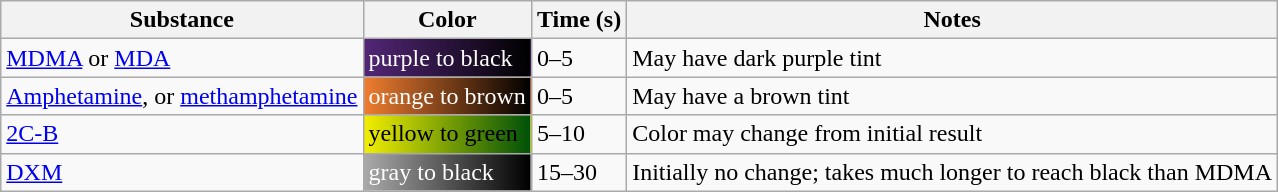<table class="wikitable sortable">
<tr>
<th>Substance</th>
<th>Color</th>
<th>Time (s)</th>
<th>Notes</th>
</tr>
<tr>
<td><a href='#'>MDMA</a> or <a href='#'>MDA</a></td>
<td style="background-image: linear-gradient(to right, #532677, #000000); color:white">purple to black</td>
<td>0–5</td>
<td>May have dark purple tint</td>
</tr>
<tr>
<td><a href='#'>Amphetamine</a>, or <a href='#'>methamphetamine</a></td>
<td style="background-image: linear-gradient(to right, #f07d30, #000000); color:white">orange to brown</td>
<td>0–5</td>
<td>May have a brown tint</td>
</tr>
<tr>
<td><a href='#'>2C-B</a></td>
<td style="background-image: linear-gradient(to right, #f4ee00,#005109);">yellow to green</td>
<td>5–10</td>
<td>Color may change from initial result</td>
</tr>
<tr>
<td><a href='#'>DXM</a></td>
<td style="background-image: linear-gradient(to right, #aaaaaa, #000000); color:white">gray to black</td>
<td>15–30</td>
<td>Initially no change; takes much longer to reach black than MDMA</td>
</tr>
</table>
